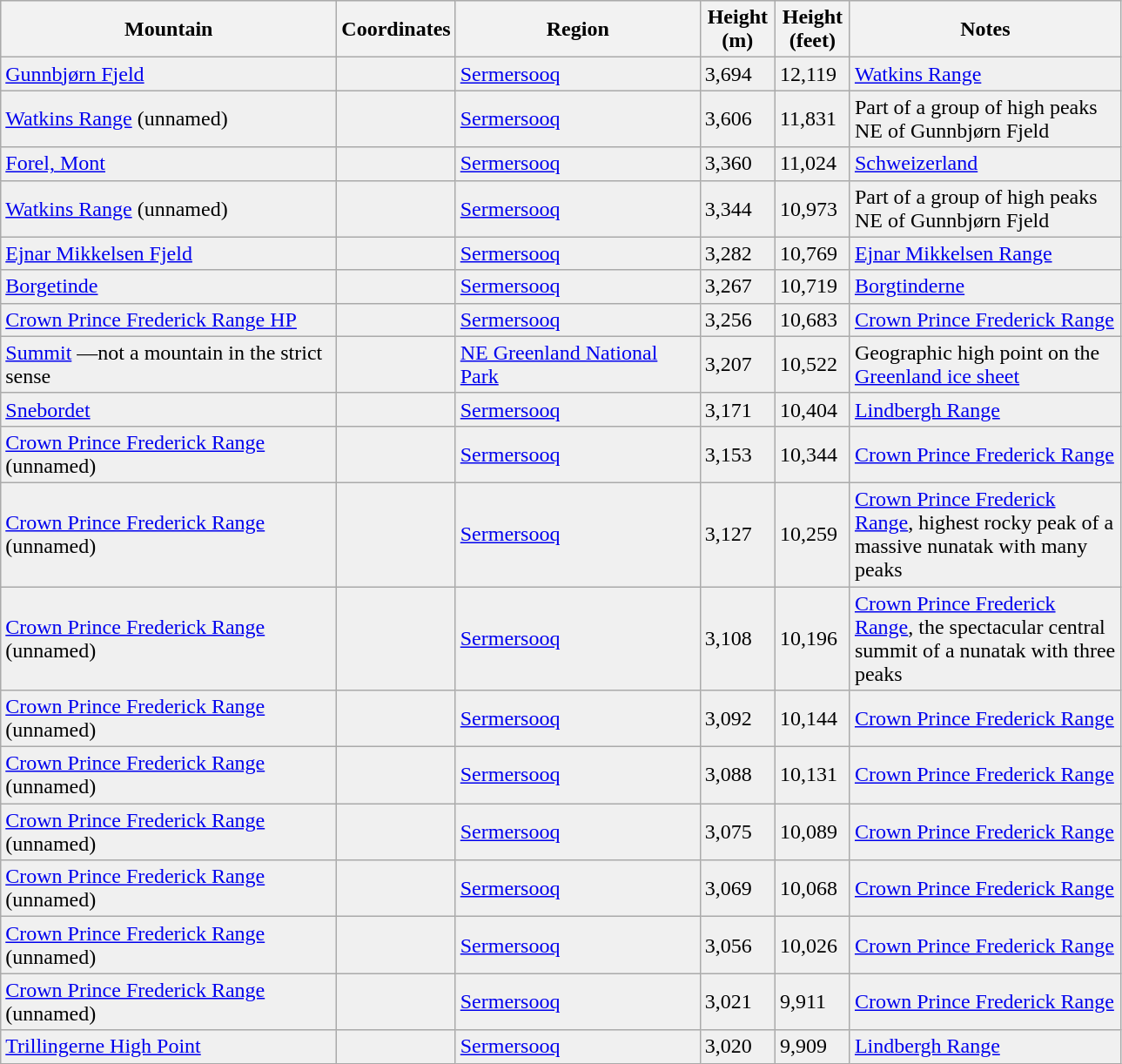<table class="wikitable sortable" style="border-collapse: collapse; background:#f0f0f0;">
<tr>
<th width="250">Mountain</th>
<th>Coordinates</th>
<th width="180">Region</th>
<th width="50">Height (m)</th>
<th width="50">Height (feet)</th>
<th width="200">Notes</th>
</tr>
<tr>
<td><a href='#'>Gunnbjørn Fjeld</a></td>
<td></td>
<td><a href='#'>Sermersooq</a></td>
<td>3,694</td>
<td align="left">12,119</td>
<td align="left"><a href='#'>Watkins Range</a></td>
</tr>
<tr>
<td><a href='#'>Watkins Range</a> (unnamed)</td>
<td></td>
<td><a href='#'>Sermersooq</a></td>
<td>3,606</td>
<td align="left">11,831</td>
<td align="left">Part of a group of high peaks NE of Gunnbjørn Fjeld</td>
</tr>
<tr>
<td><a href='#'>Forel, Mont</a></td>
<td></td>
<td><a href='#'>Sermersooq</a></td>
<td>3,360</td>
<td align="left">11,024</td>
<td align="left"><a href='#'>Schweizerland</a></td>
</tr>
<tr>
<td><a href='#'>Watkins Range</a> (unnamed)</td>
<td></td>
<td><a href='#'>Sermersooq</a></td>
<td>3,344</td>
<td align="left">10,973</td>
<td align="left">Part of a group of high peaks NE of Gunnbjørn Fjeld</td>
</tr>
<tr>
<td><a href='#'>Ejnar Mikkelsen Fjeld</a></td>
<td></td>
<td><a href='#'>Sermersooq</a></td>
<td>3,282</td>
<td align="left">10,769</td>
<td align="left"> <a href='#'>Ejnar Mikkelsen Range</a></td>
</tr>
<tr>
<td><a href='#'>Borgetinde</a></td>
<td></td>
<td><a href='#'>Sermersooq</a></td>
<td>3,267</td>
<td align="left">10,719</td>
<td align="left"><a href='#'>Borgtinderne</a></td>
</tr>
<tr>
<td><a href='#'>Crown Prince Frederick Range HP</a></td>
<td></td>
<td><a href='#'>Sermersooq</a></td>
<td>3,256</td>
<td align="left">10,683</td>
<td align="left"><a href='#'>Crown Prince Frederick Range</a></td>
</tr>
<tr>
<td><a href='#'>Summit</a> —not a mountain in the strict sense</td>
<td></td>
<td><a href='#'>NE Greenland National Park</a></td>
<td>3,207</td>
<td align="left">10,522</td>
<td align="left"> Geographic high point on the <a href='#'>Greenland ice sheet</a></td>
</tr>
<tr>
<td><a href='#'>Snebordet</a></td>
<td></td>
<td><a href='#'>Sermersooq</a></td>
<td>3,171</td>
<td align="left">10,404</td>
<td align="left"><a href='#'>Lindbergh Range</a></td>
</tr>
<tr>
<td><a href='#'>Crown Prince Frederick Range</a> (unnamed)</td>
<td></td>
<td><a href='#'>Sermersooq</a></td>
<td>3,153</td>
<td align="left">10,344</td>
<td align="left"><a href='#'>Crown Prince Frederick Range</a></td>
</tr>
<tr>
<td><a href='#'>Crown Prince Frederick Range</a> (unnamed)</td>
<td></td>
<td><a href='#'>Sermersooq</a></td>
<td>3,127</td>
<td align="left">10,259</td>
<td align="left"><a href='#'>Crown Prince Frederick Range</a>, highest rocky peak of a massive nunatak with many peaks</td>
</tr>
<tr>
<td><a href='#'>Crown Prince Frederick Range</a> (unnamed)</td>
<td></td>
<td><a href='#'>Sermersooq</a></td>
<td>3,108</td>
<td align="left">10,196</td>
<td align="left"><a href='#'>Crown Prince Frederick Range</a>, the spectacular central summit of a nunatak with three peaks</td>
</tr>
<tr>
<td><a href='#'>Crown Prince Frederick Range</a> (unnamed)</td>
<td></td>
<td><a href='#'>Sermersooq</a></td>
<td>3,092</td>
<td align="left">10,144</td>
<td align="left"><a href='#'>Crown Prince Frederick Range</a></td>
</tr>
<tr>
<td><a href='#'>Crown Prince Frederick Range</a> (unnamed)</td>
<td></td>
<td><a href='#'>Sermersooq</a></td>
<td>3,088</td>
<td align="left">10,131</td>
<td align="left"><a href='#'>Crown Prince Frederick Range</a></td>
</tr>
<tr>
<td><a href='#'>Crown Prince Frederick Range</a> (unnamed)</td>
<td></td>
<td><a href='#'>Sermersooq</a></td>
<td>3,075</td>
<td align="left">10,089</td>
<td align="left"><a href='#'>Crown Prince Frederick Range</a></td>
</tr>
<tr>
<td><a href='#'>Crown Prince Frederick Range</a> (unnamed)</td>
<td></td>
<td><a href='#'>Sermersooq</a></td>
<td>3,069</td>
<td align="left">10,068</td>
<td align="left"><a href='#'>Crown Prince Frederick Range</a></td>
</tr>
<tr>
<td><a href='#'>Crown Prince Frederick Range</a> (unnamed)</td>
<td></td>
<td><a href='#'>Sermersooq</a></td>
<td>3,056</td>
<td align="left">10,026</td>
<td align="left"><a href='#'>Crown Prince Frederick Range</a></td>
</tr>
<tr>
<td><a href='#'>Crown Prince Frederick Range</a> (unnamed)</td>
<td></td>
<td><a href='#'>Sermersooq</a></td>
<td>3,021</td>
<td align="left">9,911</td>
<td align="left"><a href='#'>Crown Prince Frederick Range</a></td>
</tr>
<tr>
<td><a href='#'>Trillingerne High Point</a></td>
<td></td>
<td><a href='#'>Sermersooq</a></td>
<td>3,020</td>
<td align="left">9,909</td>
<td align="left"><a href='#'>Lindbergh Range</a></td>
</tr>
</table>
